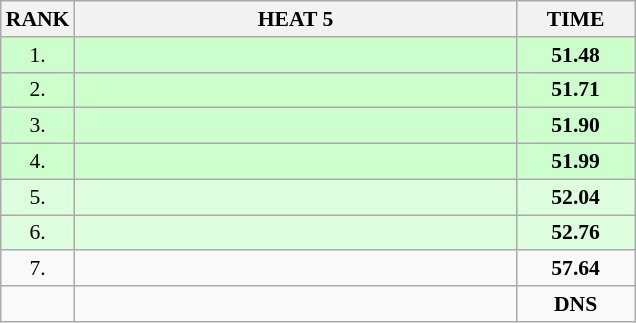<table class="wikitable" style="border-collapse: collapse; font-size: 90%;">
<tr>
<th>RANK</th>
<th style="width: 20em">HEAT 5</th>
<th style="width: 5em">TIME</th>
</tr>
<tr style="background:#ccffcc;">
<td align="center">1.</td>
<td></td>
<td align="center"><strong>51.48</strong></td>
</tr>
<tr style="background:#ccffcc;">
<td align="center">2.</td>
<td></td>
<td align="center"><strong>51.71</strong></td>
</tr>
<tr style="background:#ccffcc;">
<td align="center">3.</td>
<td></td>
<td align="center"><strong>51.90</strong></td>
</tr>
<tr style="background:#ccffcc;">
<td align="center">4.</td>
<td></td>
<td align="center"><strong>51.99</strong></td>
</tr>
<tr style="background:#ddffdd;">
<td align="center">5.</td>
<td></td>
<td align="center"><strong>52.04</strong></td>
</tr>
<tr style="background:#ddffdd;">
<td align="center">6.</td>
<td></td>
<td align="center"><strong>52.76</strong></td>
</tr>
<tr>
<td align="center">7.</td>
<td></td>
<td align="center"><strong>57.64</strong></td>
</tr>
<tr>
<td align="center"></td>
<td></td>
<td align="center"><strong>DNS</strong></td>
</tr>
</table>
